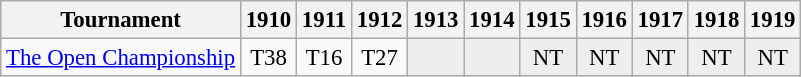<table class="wikitable" style="font-size:95%;text-align:center;">
<tr>
<th>Tournament</th>
<th>1910</th>
<th>1911</th>
<th>1912</th>
<th>1913</th>
<th>1914</th>
<th>1915</th>
<th>1916</th>
<th>1917</th>
<th>1918</th>
<th>1919</th>
</tr>
<tr>
<td align="left"><a href='#'>The Open Championship</a></td>
<td>T38</td>
<td>T16</td>
<td>T27</td>
<td style="background:#eeeeee;"></td>
<td style="background:#eeeeee;"></td>
<td style="background:#eeeeee;">NT</td>
<td style="background:#eeeeee;">NT</td>
<td style="background:#eeeeee;">NT</td>
<td style="background:#eeeeee;">NT</td>
<td style="background:#eeeeee;">NT</td>
</tr>
</table>
